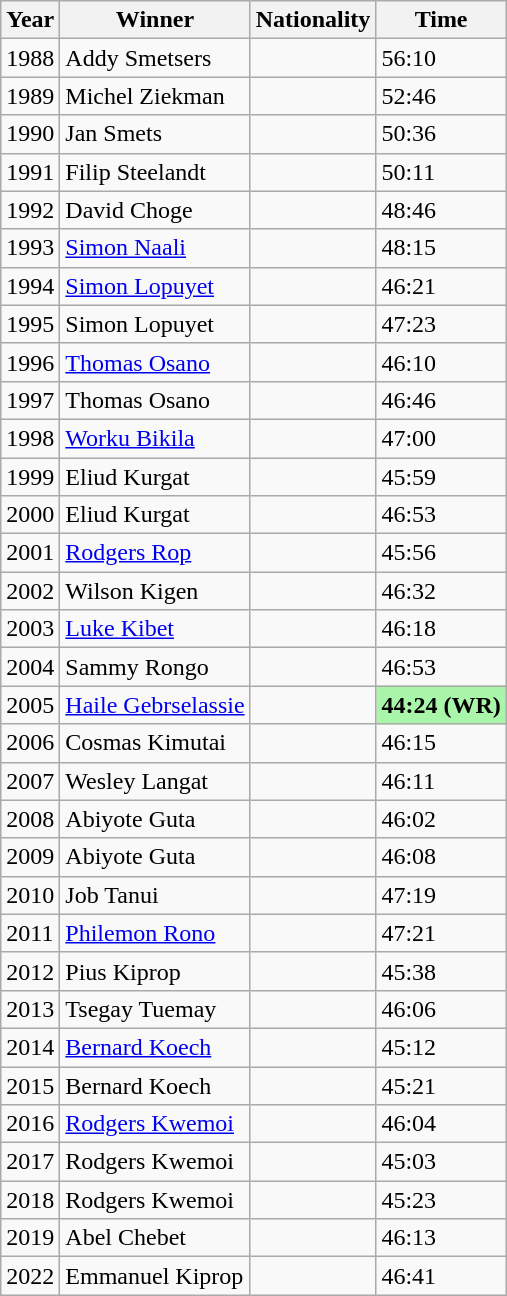<table class="wikitable">
<tr>
<th>Year</th>
<th>Winner</th>
<th>Nationality</th>
<th>Time</th>
</tr>
<tr>
<td>1988</td>
<td>Addy Smetsers</td>
<td></td>
<td>56:10</td>
</tr>
<tr>
<td>1989</td>
<td>Michel Ziekman</td>
<td></td>
<td>52:46</td>
</tr>
<tr>
<td>1990</td>
<td>Jan Smets</td>
<td></td>
<td>50:36</td>
</tr>
<tr>
<td>1991</td>
<td>Filip Steelandt</td>
<td></td>
<td>50:11</td>
</tr>
<tr>
<td>1992</td>
<td>David Choge</td>
<td></td>
<td>48:46</td>
</tr>
<tr>
<td>1993</td>
<td><a href='#'>Simon Naali</a></td>
<td></td>
<td>48:15</td>
</tr>
<tr>
<td>1994</td>
<td><a href='#'>Simon Lopuyet</a></td>
<td></td>
<td>46:21</td>
</tr>
<tr>
<td>1995</td>
<td>Simon Lopuyet</td>
<td></td>
<td>47:23</td>
</tr>
<tr>
<td>1996</td>
<td><a href='#'>Thomas Osano</a></td>
<td></td>
<td>46:10</td>
</tr>
<tr>
<td>1997</td>
<td>Thomas Osano</td>
<td></td>
<td>46:46</td>
</tr>
<tr>
<td>1998</td>
<td><a href='#'>Worku Bikila</a></td>
<td></td>
<td>47:00</td>
</tr>
<tr>
<td>1999</td>
<td>Eliud Kurgat</td>
<td></td>
<td>45:59</td>
</tr>
<tr>
<td>2000</td>
<td>Eliud Kurgat</td>
<td></td>
<td>46:53</td>
</tr>
<tr>
<td>2001</td>
<td><a href='#'>Rodgers Rop</a></td>
<td></td>
<td>45:56</td>
</tr>
<tr>
<td>2002</td>
<td>Wilson Kigen</td>
<td></td>
<td>46:32</td>
</tr>
<tr>
<td>2003</td>
<td><a href='#'>Luke Kibet</a></td>
<td></td>
<td>46:18</td>
</tr>
<tr>
<td>2004</td>
<td>Sammy Rongo</td>
<td></td>
<td>46:53</td>
</tr>
<tr>
<td>2005</td>
<td><a href='#'>Haile Gebrselassie</a></td>
<td></td>
<td bgcolor=#A9F5A9><strong>44:24 (WR)</strong></td>
</tr>
<tr>
<td>2006</td>
<td>Cosmas Kimutai</td>
<td></td>
<td>46:15</td>
</tr>
<tr>
<td>2007</td>
<td>Wesley Langat</td>
<td></td>
<td>46:11</td>
</tr>
<tr>
<td>2008</td>
<td>Abiyote Guta</td>
<td></td>
<td>46:02</td>
</tr>
<tr>
<td>2009</td>
<td>Abiyote Guta</td>
<td></td>
<td>46:08</td>
</tr>
<tr>
<td>2010</td>
<td>Job Tanui</td>
<td></td>
<td>47:19</td>
</tr>
<tr>
<td>2011</td>
<td><a href='#'>Philemon Rono</a></td>
<td></td>
<td>47:21</td>
</tr>
<tr>
<td>2012</td>
<td>Pius Kiprop</td>
<td></td>
<td>45:38</td>
</tr>
<tr>
<td>2013</td>
<td>Tsegay Tuemay</td>
<td></td>
<td>46:06</td>
</tr>
<tr>
<td>2014</td>
<td><a href='#'>Bernard Koech</a></td>
<td></td>
<td>45:12</td>
</tr>
<tr>
<td>2015</td>
<td>Bernard Koech</td>
<td></td>
<td>45:21</td>
</tr>
<tr>
<td>2016</td>
<td><a href='#'>Rodgers Kwemoi</a></td>
<td></td>
<td>46:04</td>
</tr>
<tr>
<td>2017</td>
<td>Rodgers Kwemoi</td>
<td></td>
<td>45:03</td>
</tr>
<tr>
<td>2018</td>
<td>Rodgers Kwemoi</td>
<td></td>
<td>45:23</td>
</tr>
<tr>
<td>2019</td>
<td>Abel Chebet</td>
<td></td>
<td>46:13</td>
</tr>
<tr>
<td>2022</td>
<td>Emmanuel Kiprop</td>
<td></td>
<td>46:41</td>
</tr>
</table>
